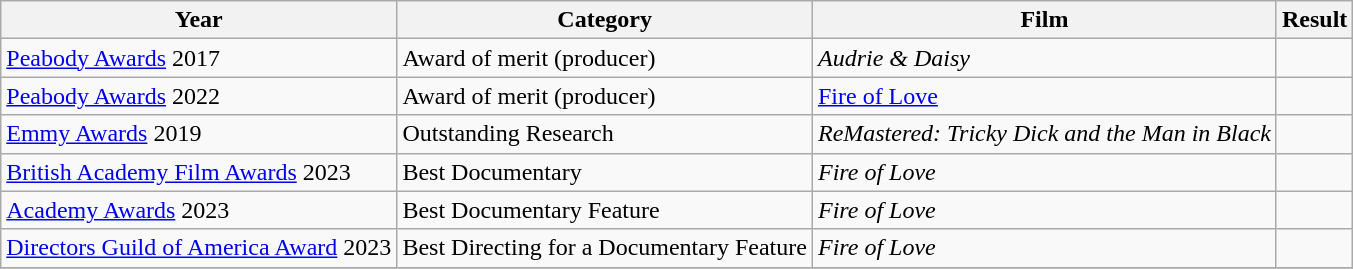<table class="wikitable plainrowheaders sortable">
<tr>
<th>Year</th>
<th>Category</th>
<th>Film</th>
<th>Result</th>
</tr>
<tr>
<td><a href='#'>Peabody Awards</a> 2017</td>
<td>Award of merit (producer)</td>
<td><em>Audrie & Daisy</em></td>
<td></td>
</tr>
<tr>
<td><a href='#'>Peabody Awards</a> 2022</td>
<td>Award of merit (producer)</td>
<td><a href='#'>Fire of Love</a></td>
<td></td>
</tr>
<tr>
<td><a href='#'>Emmy Awards</a> 2019</td>
<td>Outstanding Research</td>
<td><em>ReMastered: Tricky Dick and the Man in Black</em></td>
<td></td>
</tr>
<tr>
<td><a href='#'>British Academy Film Awards</a> 2023</td>
<td>Best Documentary</td>
<td><em>Fire of Love</em></td>
<td></td>
</tr>
<tr>
<td><a href='#'>Academy Awards</a> 2023</td>
<td>Best Documentary Feature</td>
<td><em>Fire of Love</em></td>
<td></td>
</tr>
<tr>
<td><a href='#'>Directors Guild of America Award</a> 2023</td>
<td>Best Directing for a Documentary Feature</td>
<td><em>Fire of Love</em></td>
<td></td>
</tr>
<tr>
</tr>
</table>
